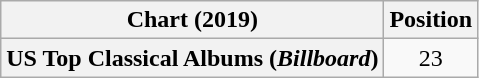<table class="wikitable plainrowheaders" style="text-align:center">
<tr>
<th scope="col">Chart (2019)</th>
<th scope="col">Position</th>
</tr>
<tr>
<th scope="row">US Top Classical Albums (<em>Billboard</em>)</th>
<td>23</td>
</tr>
</table>
